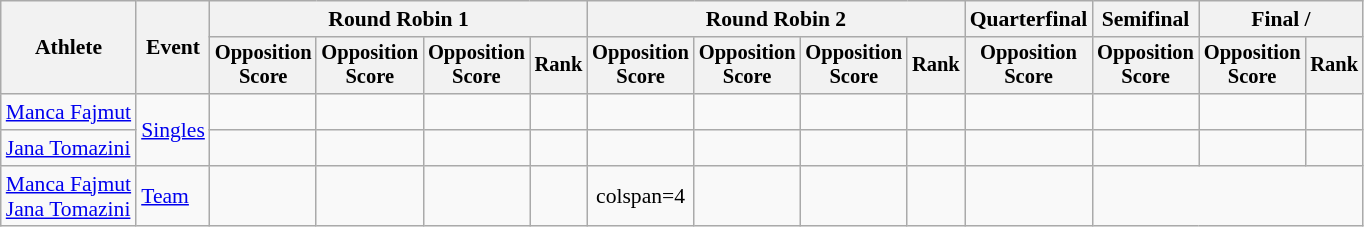<table class=wikitable style="font-size:90%">
<tr>
<th rowspan=2>Athlete</th>
<th rowspan=2>Event</th>
<th colspan=4>Round Robin 1</th>
<th colspan=4>Round Robin 2</th>
<th>Quarterfinal</th>
<th>Semifinal</th>
<th colspan=2>Final / </th>
</tr>
<tr style="font-size:95%">
<th>Opposition<br>Score</th>
<th>Opposition<br>Score</th>
<th>Opposition<br>Score</th>
<th>Rank</th>
<th>Opposition<br>Score</th>
<th>Opposition<br>Score</th>
<th>Opposition<br>Score</th>
<th>Rank</th>
<th>Opposition<br>Score</th>
<th>Opposition<br>Score</th>
<th>Opposition<br>Score</th>
<th>Rank</th>
</tr>
<tr align=center>
<td align=left><a href='#'>Manca Fajmut</a></td>
<td align=left rowspan=2><a href='#'>Singles</a></td>
<td></td>
<td></td>
<td></td>
<td></td>
<td></td>
<td></td>
<td></td>
<td></td>
<td></td>
<td></td>
<td></td>
<td></td>
</tr>
<tr align=center>
<td align=left><a href='#'>Jana Tomazini</a></td>
<td></td>
<td></td>
<td></td>
<td></td>
<td></td>
<td></td>
<td></td>
<td></td>
<td></td>
<td></td>
<td></td>
<td></td>
</tr>
<tr align=center>
<td align=left><a href='#'>Manca Fajmut</a><br><a href='#'>Jana Tomazini</a></td>
<td align=left><a href='#'>Team</a></td>
<td></td>
<td></td>
<td></td>
<td></td>
<td>colspan=4 </td>
<td></td>
<td></td>
<td></td>
<td></td>
</tr>
</table>
